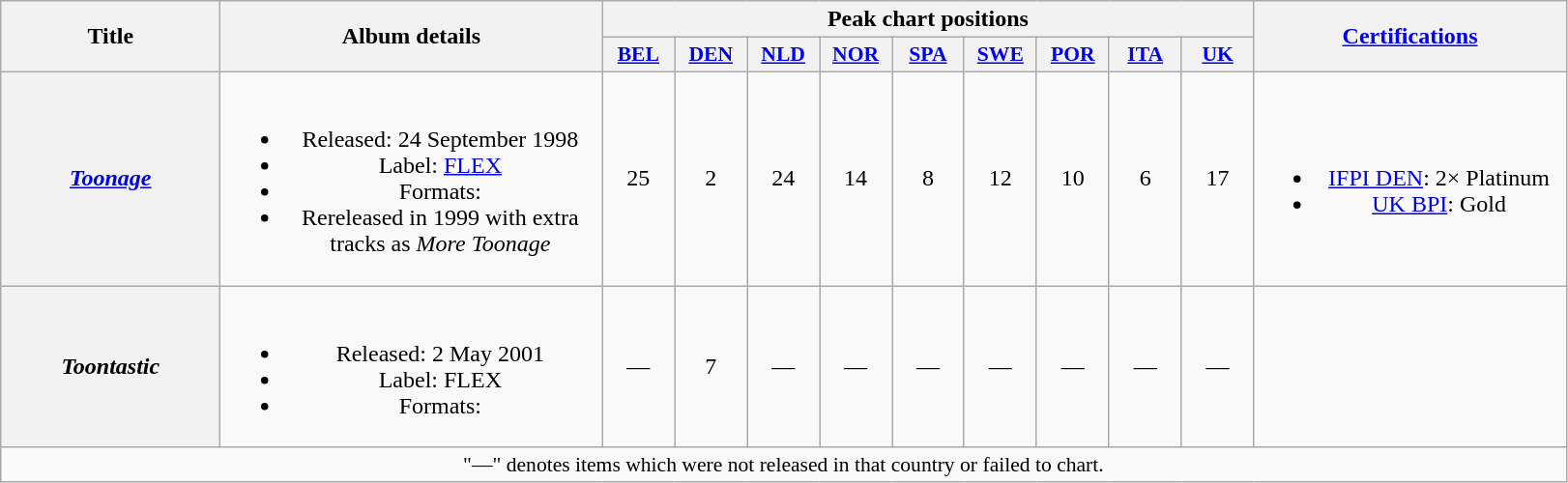<table class="wikitable plainrowheaders" style="text-align:center;">
<tr>
<th scope="col" rowspan="2" style="width:9em;">Title</th>
<th scope="col" rowspan="2" style="width:16em;">Album details</th>
<th scope="col" colspan="9">Peak chart positions</th>
<th scope="col" rowspan="2" style="width:13em;"><a href='#'>Certifications</a></th>
</tr>
<tr>
<th scope="col" style="width:3em;font-size:90%;"><a href='#'>BEL</a><br></th>
<th scope="col" style="width:3em;font-size:90%;"><a href='#'>DEN</a><br></th>
<th scope="col" style="width:3em;font-size:90%;"><a href='#'>NLD</a><br></th>
<th scope="col" style="width:3em;font-size:90%;"><a href='#'>NOR</a><br></th>
<th scope="col" style="width:3em;font-size:90%;"><a href='#'>SPA</a><br></th>
<th scope="col" style="width:3em;font-size:90%;"><a href='#'>SWE</a><br></th>
<th scope="col" style="width:3em;font-size:90%;"><a href='#'>POR</a><br></th>
<th scope="col" style="width:3em;font-size:90%;"><a href='#'>ITA</a><br></th>
<th scope="col" style="width:3em;font-size:90%;"><a href='#'>UK</a><br></th>
</tr>
<tr>
<th scope="row"><em><a href='#'>Toonage</a></em></th>
<td><br><ul><li>Released: 24 September 1998</li><li>Label: <a href='#'>FLEX</a></li><li>Formats: </li><li>Rereleased in 1999 with extra tracks as <em>More Toonage</em></li></ul></td>
<td>25</td>
<td>2</td>
<td>24</td>
<td>14</td>
<td>8</td>
<td>12</td>
<td>10</td>
<td>6</td>
<td>17</td>
<td><br><ul><li><a href='#'>IFPI DEN</a>: 2× Platinum</li><li><a href='#'>UK BPI</a>: Gold</li></ul></td>
</tr>
<tr>
<th scope="row"><em>Toontastic</em></th>
<td><br><ul><li>Released: 2 May 2001</li><li>Label: FLEX</li><li>Formats: </li></ul></td>
<td>—</td>
<td>7</td>
<td>—</td>
<td>—</td>
<td>—</td>
<td>—</td>
<td>—</td>
<td>—</td>
<td>—</td>
<td></td>
</tr>
<tr>
<td colspan="14" style="font-size:90%;">"—" denotes items which were not released in that country or failed to chart.</td>
</tr>
</table>
